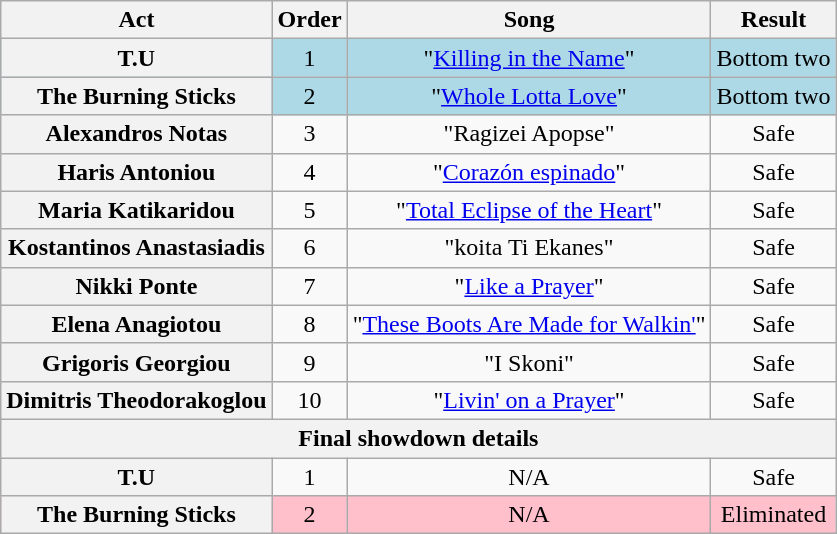<table class="wikitable plainrowheaders" style="text-align:center;">
<tr>
<th scope="col">Act</th>
<th scope="col">Order</th>
<th scope="col">Song</th>
<th scope="col">Result</th>
</tr>
<tr style="background:lightblue;">
<th scope="row">T.U</th>
<td>1</td>
<td>"<a href='#'>Killing in the Name</a>"</td>
<td>Bottom two</td>
</tr>
<tr style="background:lightblue;">
<th scope="row">The Burning Sticks</th>
<td>2</td>
<td>"<a href='#'>Whole Lotta Love</a>"</td>
<td>Bottom two</td>
</tr>
<tr>
<th scope="row">Alexandros Notas</th>
<td>3</td>
<td>"Ragizei Apopse"</td>
<td>Safe</td>
</tr>
<tr>
<th scope="row">Haris Antoniou</th>
<td>4</td>
<td>"<a href='#'>Corazón espinado</a>"</td>
<td>Safe</td>
</tr>
<tr>
<th scope="row">Maria Katikaridou</th>
<td>5</td>
<td>"<a href='#'>Total Eclipse of the Heart</a>"</td>
<td>Safe</td>
</tr>
<tr>
<th scope="row">Kostantinos Anastasiadis</th>
<td>6</td>
<td>"koita Ti Ekanes"</td>
<td>Safe</td>
</tr>
<tr>
<th scope="row">Nikki Ponte</th>
<td>7</td>
<td>"<a href='#'>Like a Prayer</a>"</td>
<td>Safe</td>
</tr>
<tr>
<th scope="row">Elena Anagiotou</th>
<td>8</td>
<td>"<a href='#'>These Boots Are Made for Walkin'</a>"</td>
<td>Safe</td>
</tr>
<tr>
<th scope="row">Grigoris Georgiou</th>
<td>9</td>
<td>"I Skoni"</td>
<td>Safe</td>
</tr>
<tr>
<th scope="row">Dimitris Theodorakoglou</th>
<td>10</td>
<td>"<a href='#'>Livin' on a Prayer</a>"</td>
<td>Safe</td>
</tr>
<tr>
<th scope="col" colspan="6">Final showdown details</th>
</tr>
<tr>
<th scope="row">T.U</th>
<td>1</td>
<td>N/A</td>
<td>Safe</td>
</tr>
<tr style="background:pink;">
<th scope="row">The Burning Sticks</th>
<td>2</td>
<td>N/A</td>
<td>Eliminated</td>
</tr>
</table>
